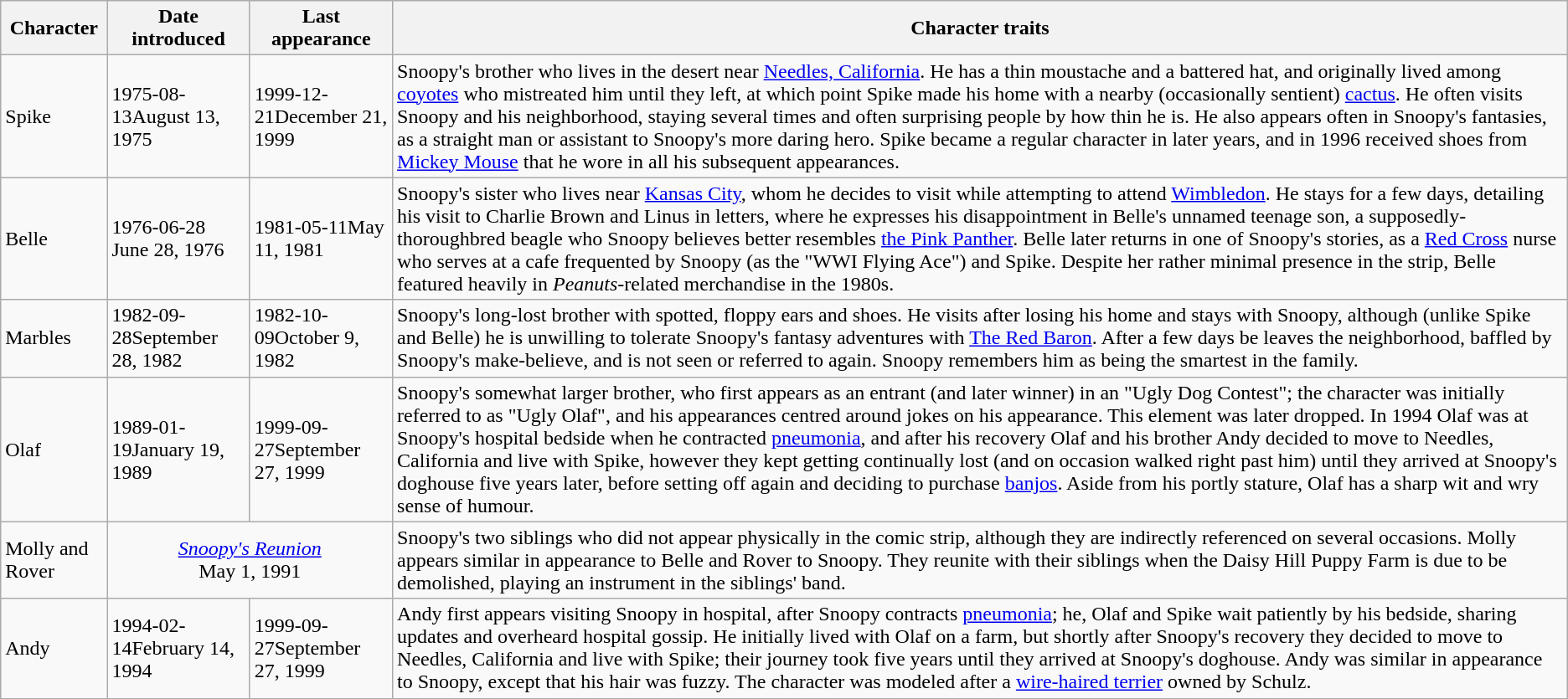<table class ="wikitable">
<tr>
<th><strong>Character</strong></th>
<th><strong>Date introduced</strong></th>
<th><strong>Last appearance</strong></th>
<th class="unsortable">Character traits</th>
</tr>
<tr>
<td>Spike</td>
<td><span>1975-08-13</span>August 13, 1975</td>
<td><span>1999-12-21</span>December 21, 1999</td>
<td>Snoopy's brother who lives in the desert near <a href='#'>Needles, California</a>. He has a thin moustache and a battered hat, and originally lived among <a href='#'>coyotes</a> who mistreated him until they left, at which point Spike made his home with a nearby (occasionally sentient) <a href='#'>cactus</a>. He often visits Snoopy and his neighborhood, staying several times and often surprising people by how thin he is. He also appears often in Snoopy's fantasies, as a straight man or assistant to Snoopy's more daring hero. Spike became a regular character in later years, and in 1996 received shoes from <a href='#'>Mickey Mouse</a> that he wore in all his subsequent appearances.</td>
</tr>
<tr>
<td>Belle</td>
<td><span>1976-06-28</span> June 28, 1976</td>
<td><span>1981-05-11</span>May 11, 1981</td>
<td>Snoopy's sister who lives near <a href='#'>Kansas City</a>, whom he decides to visit while attempting to attend <a href='#'>Wimbledon</a>. He stays for a few days, detailing his visit to Charlie Brown and Linus in letters, where he expresses his disappointment in Belle's unnamed teenage son, a supposedly-thoroughbred beagle who Snoopy believes better resembles <a href='#'>the Pink Panther</a>. Belle later returns in one of Snoopy's stories, as a <a href='#'>Red Cross</a> nurse who serves at a cafe frequented by Snoopy (as the "WWI Flying Ace") and Spike. Despite her rather minimal presence in the strip, Belle featured heavily in <em>Peanuts</em>-related merchandise in the 1980s.</td>
</tr>
<tr>
<td>Marbles</td>
<td><span>1982-09-28</span>September 28, 1982</td>
<td><span>1982-10-09</span>October 9, 1982</td>
<td>Snoopy's long-lost brother with spotted, floppy ears and shoes. He visits after losing his home and stays with Snoopy, although (unlike Spike and Belle) he is unwilling to tolerate Snoopy's fantasy adventures with <a href='#'>The Red Baron</a>. After a few days be leaves the neighborhood, baffled by Snoopy's make-believe, and is not seen or referred to again. Snoopy remembers him as being the smartest in the family.</td>
</tr>
<tr>
<td>Olaf</td>
<td><span>1989-01-19</span>January 19, 1989</td>
<td><span>1999-09-27</span>September 27, 1999</td>
<td>Snoopy's somewhat larger brother, who first appears as an entrant (and later winner) in an "Ugly Dog Contest"; the character was initially referred to as "Ugly Olaf", and his appearances centred around jokes on his appearance. This element was later dropped. In 1994 Olaf was at Snoopy's hospital bedside when he contracted <a href='#'>pneumonia</a>, and after his recovery Olaf and his brother Andy decided to move to Needles, California and live with Spike, however they kept getting continually lost (and on occasion walked right past him) until they arrived at Snoopy's doghouse five years later, before setting off again and deciding to purchase <a href='#'>banjos</a>. Aside from his portly stature, Olaf has a sharp wit and wry sense of humour.</td>
</tr>
<tr>
<td>Molly and Rover</td>
<td colspan=2 style="text-align: center"><em><a href='#'>Snoopy's Reunion</a></em><br>May 1, 1991</td>
<td>Snoopy's two siblings who did not appear physically in the comic strip, although they are indirectly referenced on several occasions. Molly appears similar in appearance to Belle and Rover to Snoopy. They reunite with their siblings when the Daisy Hill Puppy Farm is due to be demolished, playing an instrument in the siblings' band.</td>
</tr>
<tr>
<td>Andy</td>
<td><span>1994-02-14</span>February 14, 1994</td>
<td><span>1999-09-27</span>September 27, 1999</td>
<td>Andy first appears visiting Snoopy in hospital, after Snoopy contracts <a href='#'>pneumonia</a>; he, Olaf and Spike wait patiently by his bedside, sharing updates and overheard hospital gossip. He initially lived with Olaf on a farm, but shortly after Snoopy's recovery they decided to move to Needles, California and live with Spike; their journey took five years until they arrived at Snoopy's doghouse. Andy was similar in appearance to Snoopy, except that his hair was fuzzy. The character was modeled after a <a href='#'>wire-haired terrier</a> owned by Schulz.</td>
</tr>
</table>
